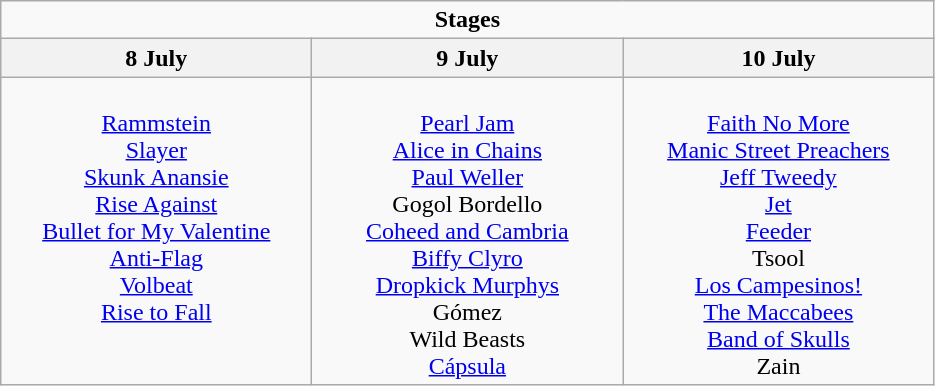<table class="wikitable">
<tr>
<td colspan="4" align="center"><strong>Stages</strong></td>
</tr>
<tr>
<th>8 July</th>
<th>9 July</th>
<th>10 July</th>
</tr>
<tr>
<td valign="top" align="center" width=200><br><a href='#'>Rammstein</a><br> <a href='#'>Slayer</a><br> <a href='#'>Skunk Anansie</a><br> <a href='#'>Rise Against</a><br> <a href='#'>Bullet for My Valentine</a><br> <a href='#'>Anti-Flag</a><br> <a href='#'>Volbeat</a><br> <a href='#'>Rise to Fall</a></td>
<td valign="top" align="center" width=200><br><a href='#'>Pearl Jam</a><br> <a href='#'>Alice in Chains</a><br> <a href='#'>Paul Weller</a><br> Gogol Bordello<br> <a href='#'>Coheed and Cambria</a><br> <a href='#'>Biffy Clyro</a><br> <a href='#'>Dropkick Murphys</a><br> Gómez<br> Wild Beasts<br> <a href='#'>Cápsula</a></td>
<td valign="top" align="center" width=200><br><a href='#'>Faith No More</a><br> <a href='#'>Manic Street Preachers</a><br> <a href='#'>Jeff Tweedy</a><br> <a href='#'>Jet</a><br> <a href='#'>Feeder</a><br> Tsool<br> <a href='#'>Los Campesinos!</a><br> <a href='#'>The Maccabees</a><br> <a href='#'>Band of Skulls</a><br> Zain</td>
</tr>
</table>
